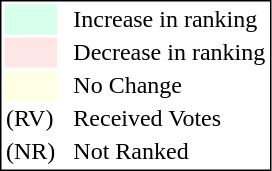<table style="border:1px solid black;">
<tr>
<td style="background:#D8FFEB; width:20px;"></td>
<td> </td>
<td>Increase in ranking</td>
</tr>
<tr>
<td style="background:#FFE6E6; width:20px;"></td>
<td> </td>
<td>Decrease in ranking</td>
</tr>
<tr>
<td style="background:#FFFFE6; width:20px;"></td>
<td> </td>
<td>No Change</td>
</tr>
<tr>
<td>(RV)</td>
<td> </td>
<td>Received Votes</td>
</tr>
<tr>
<td>(NR)</td>
<td> </td>
<td>Not Ranked</td>
</tr>
</table>
